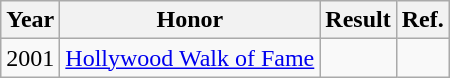<table class="wikitable">
<tr>
<th>Year</th>
<th>Honor</th>
<th>Result</th>
<th>Ref.</th>
</tr>
<tr>
<td>2001</td>
<td><a href='#'>Hollywood Walk of Fame</a></td>
<td></td>
<td align="center"></td>
</tr>
</table>
